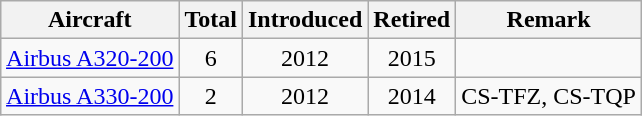<table class="wikitable" style="margin:auto;text-align:center">
<tr>
<th>Aircraft</th>
<th>Total</th>
<th>Introduced</th>
<th>Retired</th>
<th>Remark</th>
</tr>
<tr>
<td><a href='#'>Airbus A320-200</a></td>
<td>6</td>
<td>2012</td>
<td>2015</td>
<td></td>
</tr>
<tr>
<td><a href='#'>Airbus A330-200</a></td>
<td>2</td>
<td>2012</td>
<td>2014</td>
<td>CS-TFZ, CS-TQP</td>
</tr>
</table>
